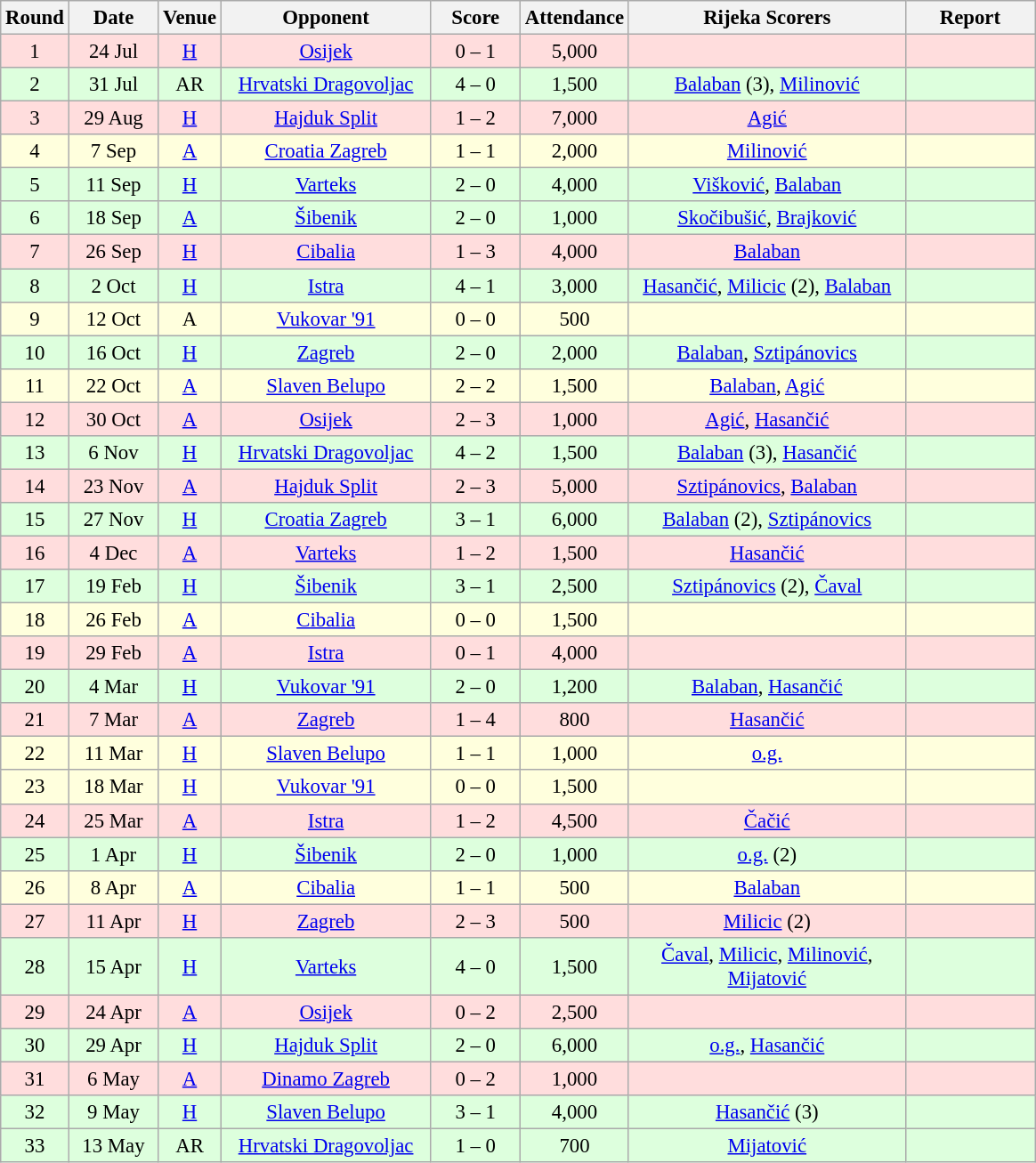<table class="wikitable sortable" style="text-align: center; font-size:95%;">
<tr>
<th width="30">Round</th>
<th width="60">Date</th>
<th width="20">Venue</th>
<th width="150">Opponent</th>
<th width="60">Score</th>
<th width="40">Attendance</th>
<th width="200">Rijeka Scorers</th>
<th width="90" class="unsortable">Report</th>
</tr>
<tr bgcolor="#ffdddd">
<td>1</td>
<td>24 Jul</td>
<td><a href='#'>H</a></td>
<td><a href='#'>Osijek</a></td>
<td>0 – 1</td>
<td>5,000</td>
<td></td>
<td></td>
</tr>
<tr bgcolor="#ddffdd">
<td>2</td>
<td>31 Jul</td>
<td>AR</td>
<td><a href='#'>Hrvatski Dragovoljac</a></td>
<td>4 – 0</td>
<td>1,500</td>
<td><a href='#'>Balaban</a> (3), <a href='#'>Milinović</a></td>
<td></td>
</tr>
<tr bgcolor="#ffdddd">
<td>3</td>
<td>29 Aug</td>
<td><a href='#'>H</a></td>
<td><a href='#'>Hajduk Split</a></td>
<td>1 – 2</td>
<td>7,000</td>
<td><a href='#'>Agić</a></td>
<td></td>
</tr>
<tr bgcolor="#ffffdd">
<td>4</td>
<td>7 Sep</td>
<td><a href='#'>A</a></td>
<td><a href='#'>Croatia Zagreb</a></td>
<td>1 – 1</td>
<td>2,000</td>
<td><a href='#'>Milinović</a></td>
<td></td>
</tr>
<tr bgcolor="#ddffdd">
<td>5</td>
<td>11 Sep</td>
<td><a href='#'>H</a></td>
<td><a href='#'>Varteks</a></td>
<td>2 – 0</td>
<td>4,000</td>
<td><a href='#'>Višković</a>, <a href='#'>Balaban</a></td>
<td></td>
</tr>
<tr bgcolor="#ddffdd">
<td>6</td>
<td>18 Sep</td>
<td><a href='#'>A</a></td>
<td><a href='#'>Šibenik</a></td>
<td>2 – 0</td>
<td>1,000</td>
<td><a href='#'>Skočibušić</a>, <a href='#'>Brajković</a></td>
<td></td>
</tr>
<tr bgcolor="#ffdddd">
<td>7</td>
<td>26 Sep</td>
<td><a href='#'>H</a></td>
<td><a href='#'>Cibalia</a></td>
<td>1 – 3</td>
<td>4,000</td>
<td><a href='#'>Balaban</a></td>
<td></td>
</tr>
<tr bgcolor="#ddffdd">
<td>8</td>
<td>2 Oct</td>
<td><a href='#'>H</a></td>
<td><a href='#'>Istra</a></td>
<td>4 – 1</td>
<td>3,000</td>
<td><a href='#'>Hasančić</a>, <a href='#'>Milicic</a> (2), <a href='#'>Balaban</a></td>
<td></td>
</tr>
<tr bgcolor="#ffffdd">
<td>9</td>
<td>12 Oct</td>
<td>A</td>
<td><a href='#'>Vukovar '91</a></td>
<td>0 – 0</td>
<td>500</td>
<td></td>
<td></td>
</tr>
<tr bgcolor="#ddffdd">
<td>10</td>
<td>16 Oct</td>
<td><a href='#'>H</a></td>
<td><a href='#'>Zagreb</a></td>
<td>2 – 0</td>
<td>2,000</td>
<td><a href='#'>Balaban</a>, <a href='#'>Sztipánovics</a></td>
<td></td>
</tr>
<tr bgcolor="#ffffdd">
<td>11</td>
<td>22 Oct</td>
<td><a href='#'>A</a></td>
<td><a href='#'>Slaven Belupo</a></td>
<td>2 – 2</td>
<td>1,500</td>
<td><a href='#'>Balaban</a>, <a href='#'>Agić</a></td>
<td></td>
</tr>
<tr bgcolor="#ffdddd">
<td>12</td>
<td>30 Oct</td>
<td><a href='#'>A</a></td>
<td><a href='#'>Osijek</a></td>
<td>2 – 3</td>
<td>1,000</td>
<td><a href='#'>Agić</a>, <a href='#'>Hasančić</a></td>
<td></td>
</tr>
<tr bgcolor="#ddffdd">
<td>13</td>
<td>6 Nov</td>
<td><a href='#'>H</a></td>
<td><a href='#'>Hrvatski Dragovoljac</a></td>
<td>4 – 2</td>
<td>1,500</td>
<td><a href='#'>Balaban</a> (3), <a href='#'>Hasančić</a></td>
<td></td>
</tr>
<tr bgcolor="#ffdddd">
<td>14</td>
<td>23 Nov</td>
<td><a href='#'>A</a></td>
<td><a href='#'>Hajduk Split</a></td>
<td>2 – 3</td>
<td>5,000</td>
<td><a href='#'>Sztipánovics</a>, <a href='#'>Balaban</a></td>
<td></td>
</tr>
<tr bgcolor="#ddffdd">
<td>15</td>
<td>27 Nov</td>
<td><a href='#'>H</a></td>
<td><a href='#'>Croatia Zagreb</a></td>
<td>3 – 1</td>
<td>6,000</td>
<td><a href='#'>Balaban</a> (2), <a href='#'>Sztipánovics</a></td>
<td></td>
</tr>
<tr bgcolor="#ffdddd">
<td>16</td>
<td>4 Dec</td>
<td><a href='#'>A</a></td>
<td><a href='#'>Varteks</a></td>
<td>1 – 2</td>
<td>1,500</td>
<td><a href='#'>Hasančić</a></td>
<td></td>
</tr>
<tr bgcolor="#ddffdd">
<td>17</td>
<td>19 Feb</td>
<td><a href='#'>H</a></td>
<td><a href='#'>Šibenik</a></td>
<td>3 – 1</td>
<td>2,500</td>
<td><a href='#'>Sztipánovics</a> (2), <a href='#'>Čaval</a></td>
<td></td>
</tr>
<tr bgcolor="#ffffdd">
<td>18</td>
<td>26 Feb</td>
<td><a href='#'>A</a></td>
<td><a href='#'>Cibalia</a></td>
<td>0 – 0</td>
<td>1,500</td>
<td></td>
<td></td>
</tr>
<tr bgcolor="#ffdddd">
<td>19</td>
<td>29 Feb</td>
<td><a href='#'>A</a></td>
<td><a href='#'>Istra</a></td>
<td>0 – 1</td>
<td>4,000</td>
<td></td>
<td></td>
</tr>
<tr bgcolor="#ddffdd">
<td>20</td>
<td>4 Mar</td>
<td><a href='#'>H</a></td>
<td><a href='#'>Vukovar '91</a></td>
<td>2 – 0</td>
<td>1,200</td>
<td><a href='#'>Balaban</a>, <a href='#'>Hasančić</a></td>
<td></td>
</tr>
<tr bgcolor="#ffdddd">
<td>21</td>
<td>7 Mar</td>
<td><a href='#'>A</a></td>
<td><a href='#'>Zagreb</a></td>
<td>1 – 4</td>
<td>800</td>
<td><a href='#'>Hasančić</a></td>
<td></td>
</tr>
<tr bgcolor="#ffffdd">
<td>22</td>
<td>11 Mar</td>
<td><a href='#'>H</a></td>
<td><a href='#'>Slaven Belupo</a></td>
<td>1 – 1</td>
<td>1,000</td>
<td><a href='#'>o.g.</a></td>
<td></td>
</tr>
<tr bgcolor="#ffffdd">
<td>23</td>
<td>18 Mar</td>
<td><a href='#'>H</a></td>
<td><a href='#'>Vukovar '91</a></td>
<td>0 – 0</td>
<td>1,500</td>
<td></td>
<td></td>
</tr>
<tr bgcolor="#ffdddd">
<td>24</td>
<td>25 Mar</td>
<td><a href='#'>A</a></td>
<td><a href='#'>Istra</a></td>
<td>1 – 2</td>
<td>4,500</td>
<td><a href='#'>Čačić</a></td>
<td></td>
</tr>
<tr bgcolor="#ddffdd">
<td>25</td>
<td>1 Apr</td>
<td><a href='#'>H</a></td>
<td><a href='#'>Šibenik</a></td>
<td>2 – 0</td>
<td>1,000</td>
<td><a href='#'>o.g.</a> (2)</td>
<td></td>
</tr>
<tr bgcolor="#ffffdd">
<td>26</td>
<td>8 Apr</td>
<td><a href='#'>A</a></td>
<td><a href='#'>Cibalia</a></td>
<td>1 – 1</td>
<td>500</td>
<td><a href='#'>Balaban</a></td>
<td></td>
</tr>
<tr bgcolor="#ffdddd">
<td>27</td>
<td>11 Apr</td>
<td><a href='#'>H</a></td>
<td><a href='#'>Zagreb</a></td>
<td>2 – 3</td>
<td>500</td>
<td><a href='#'>Milicic</a> (2)</td>
<td></td>
</tr>
<tr bgcolor="#ddffdd">
<td>28</td>
<td>15 Apr</td>
<td><a href='#'>H</a></td>
<td><a href='#'>Varteks</a></td>
<td>4 – 0</td>
<td>1,500</td>
<td><a href='#'>Čaval</a>, <a href='#'>Milicic</a>, <a href='#'>Milinović</a>, <a href='#'>Mijatović</a></td>
<td></td>
</tr>
<tr bgcolor="#ffdddd">
<td>29</td>
<td>24 Apr</td>
<td><a href='#'>A</a></td>
<td><a href='#'>Osijek</a></td>
<td>0 – 2</td>
<td>2,500</td>
<td></td>
<td></td>
</tr>
<tr bgcolor="#ddffdd">
<td>30</td>
<td>29 Apr</td>
<td><a href='#'>H</a></td>
<td><a href='#'>Hajduk Split</a></td>
<td>2 – 0</td>
<td>6,000</td>
<td><a href='#'>o.g.</a>, <a href='#'>Hasančić</a></td>
<td></td>
</tr>
<tr bgcolor="#ffdddd">
<td>31</td>
<td>6 May</td>
<td><a href='#'>A</a></td>
<td><a href='#'>Dinamo Zagreb</a></td>
<td>0 – 2</td>
<td>1,000</td>
<td></td>
<td></td>
</tr>
<tr bgcolor="#ddffdd">
<td>32</td>
<td>9 May</td>
<td><a href='#'>H</a></td>
<td><a href='#'>Slaven Belupo</a></td>
<td>3 – 1</td>
<td>4,000</td>
<td><a href='#'>Hasančić</a> (3)</td>
<td></td>
</tr>
<tr bgcolor="#ddffdd">
<td>33</td>
<td>13 May</td>
<td>AR</td>
<td><a href='#'>Hrvatski Dragovoljac</a></td>
<td>1 – 0</td>
<td>700</td>
<td><a href='#'>Mijatović</a></td>
<td></td>
</tr>
</table>
